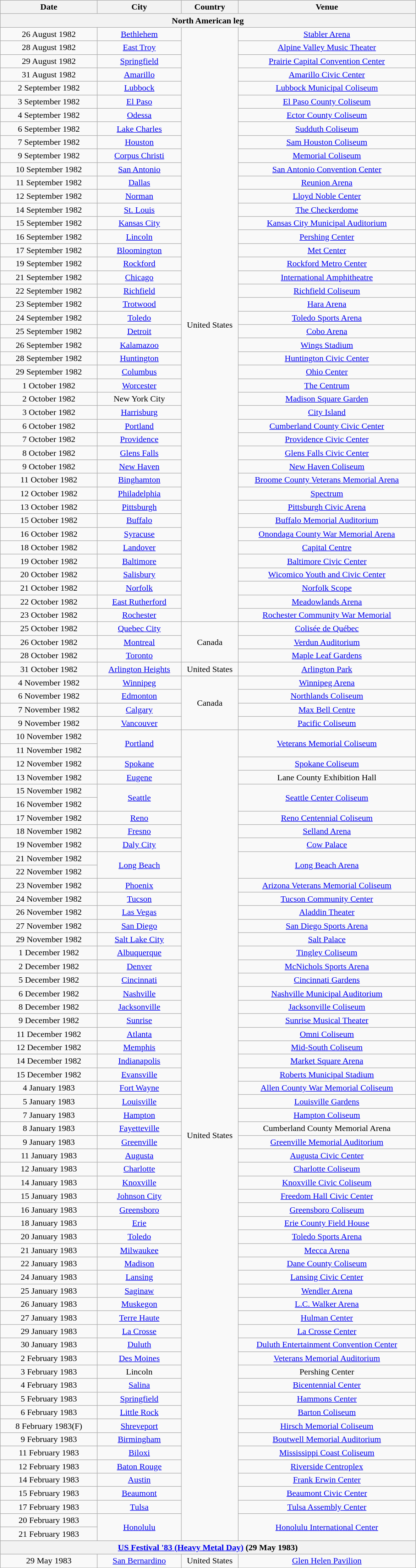<table class="wikitable" style="text-align:center;">
<tr>
<th width="175">Date</th>
<th width="150">City</th>
<th width="100">Country</th>
<th width="325">Venue</th>
</tr>
<tr>
<th colspan="4">North American leg</th>
</tr>
<tr>
<td>26 August 1982 </td>
<td><a href='#'>Bethlehem</a></td>
<td rowspan="44">United States</td>
<td><a href='#'>Stabler Arena</a></td>
</tr>
<tr>
<td>28 August 1982 </td>
<td><a href='#'>East Troy</a></td>
<td><a href='#'>Alpine Valley Music Theater</a></td>
</tr>
<tr>
<td>29 August 1982 </td>
<td><a href='#'>Springfield</a></td>
<td><a href='#'>Prairie Capital Convention Center</a></td>
</tr>
<tr>
<td>31 August 1982 </td>
<td><a href='#'>Amarillo</a></td>
<td><a href='#'>Amarillo Civic Center</a></td>
</tr>
<tr>
<td>2 September 1982 </td>
<td><a href='#'>Lubbock</a></td>
<td><a href='#'>Lubbock Municipal Coliseum</a></td>
</tr>
<tr>
<td>3 September 1982 </td>
<td><a href='#'>El Paso</a></td>
<td><a href='#'>El Paso County Coliseum</a></td>
</tr>
<tr>
<td>4 September 1982 </td>
<td><a href='#'>Odessa</a></td>
<td><a href='#'>Ector County Coliseum</a></td>
</tr>
<tr>
<td>6 September 1982 </td>
<td><a href='#'>Lake Charles</a></td>
<td><a href='#'>Sudduth Coliseum</a></td>
</tr>
<tr>
<td>7 September 1982 </td>
<td><a href='#'>Houston</a></td>
<td><a href='#'>Sam Houston Coliseum</a></td>
</tr>
<tr>
<td>9 September 1982 </td>
<td><a href='#'>Corpus Christi</a></td>
<td><a href='#'>Memorial Coliseum</a></td>
</tr>
<tr>
<td>10 September 1982 </td>
<td><a href='#'>San Antonio</a></td>
<td><a href='#'>San Antonio Convention Center</a></td>
</tr>
<tr>
<td>11 September 1982 </td>
<td><a href='#'>Dallas</a></td>
<td><a href='#'>Reunion Arena</a></td>
</tr>
<tr>
<td>12 September 1982 </td>
<td><a href='#'>Norman</a></td>
<td><a href='#'>Lloyd Noble Center</a></td>
</tr>
<tr>
<td>14 September 1982 </td>
<td><a href='#'>St. Louis</a></td>
<td><a href='#'>The Checkerdome</a></td>
</tr>
<tr>
<td>15 September 1982 </td>
<td><a href='#'>Kansas City</a></td>
<td><a href='#'>Kansas City Municipal Auditorium</a></td>
</tr>
<tr>
<td>16 September 1982 </td>
<td><a href='#'>Lincoln</a></td>
<td><a href='#'>Pershing Center</a></td>
</tr>
<tr>
<td>17 September 1982 </td>
<td><a href='#'>Bloomington</a></td>
<td><a href='#'>Met Center</a></td>
</tr>
<tr>
<td>19 September 1982 </td>
<td><a href='#'>Rockford</a></td>
<td><a href='#'>Rockford Metro Center</a></td>
</tr>
<tr>
<td>21 September 1982 </td>
<td><a href='#'>Chicago</a></td>
<td><a href='#'>International Amphitheatre</a></td>
</tr>
<tr>
<td>22 September 1982 </td>
<td><a href='#'>Richfield</a></td>
<td><a href='#'>Richfield Coliseum</a></td>
</tr>
<tr>
<td>23 September 1982 </td>
<td><a href='#'>Trotwood</a></td>
<td><a href='#'>Hara Arena</a></td>
</tr>
<tr>
<td>24 September 1982 </td>
<td><a href='#'>Toledo</a></td>
<td><a href='#'>Toledo Sports Arena</a></td>
</tr>
<tr>
<td>25 September 1982 </td>
<td><a href='#'>Detroit</a></td>
<td><a href='#'>Cobo Arena</a></td>
</tr>
<tr>
<td>26 September 1982 </td>
<td><a href='#'>Kalamazoo</a></td>
<td><a href='#'>Wings Stadium</a></td>
</tr>
<tr>
<td>28 September 1982 </td>
<td><a href='#'>Huntington</a></td>
<td><a href='#'>Huntington Civic Center</a></td>
</tr>
<tr>
<td>29 September 1982 </td>
<td><a href='#'>Columbus</a></td>
<td><a href='#'>Ohio Center</a></td>
</tr>
<tr>
<td>1 October 1982 </td>
<td><a href='#'>Worcester</a></td>
<td><a href='#'>The Centrum</a></td>
</tr>
<tr>
<td>2 October 1982 </td>
<td>New York City</td>
<td><a href='#'>Madison Square Garden</a></td>
</tr>
<tr>
<td>3 October 1982 </td>
<td><a href='#'>Harrisburg</a></td>
<td><a href='#'>City Island</a></td>
</tr>
<tr>
<td>6 October 1982 </td>
<td><a href='#'>Portland</a></td>
<td><a href='#'>Cumberland County Civic Center</a></td>
</tr>
<tr>
<td>7 October 1982 </td>
<td><a href='#'>Providence</a></td>
<td><a href='#'>Providence Civic Center</a></td>
</tr>
<tr>
<td>8 October 1982 </td>
<td><a href='#'>Glens Falls</a></td>
<td><a href='#'>Glens Falls Civic Center</a></td>
</tr>
<tr>
<td>9 October 1982 </td>
<td><a href='#'>New Haven</a></td>
<td><a href='#'>New Haven Coliseum</a></td>
</tr>
<tr>
<td>11 October 1982 </td>
<td><a href='#'>Binghamton</a></td>
<td><a href='#'>Broome County Veterans Memorial Arena</a></td>
</tr>
<tr>
<td>12 October 1982 </td>
<td><a href='#'>Philadelphia</a></td>
<td><a href='#'>Spectrum</a></td>
</tr>
<tr>
<td>13 October 1982 </td>
<td><a href='#'>Pittsburgh</a></td>
<td><a href='#'>Pittsburgh Civic Arena</a></td>
</tr>
<tr>
<td>15 October 1982 </td>
<td><a href='#'>Buffalo</a></td>
<td><a href='#'>Buffalo Memorial Auditorium</a></td>
</tr>
<tr>
<td>16 October 1982 </td>
<td><a href='#'>Syracuse</a></td>
<td><a href='#'>Onondaga County War Memorial Arena</a></td>
</tr>
<tr>
<td>18 October 1982 </td>
<td><a href='#'>Landover</a></td>
<td><a href='#'>Capital Centre</a></td>
</tr>
<tr>
<td>19 October 1982 </td>
<td><a href='#'>Baltimore</a></td>
<td><a href='#'>Baltimore Civic Center</a></td>
</tr>
<tr>
<td>20 October 1982 </td>
<td><a href='#'>Salisbury</a></td>
<td><a href='#'>Wicomico Youth and Civic Center</a></td>
</tr>
<tr>
<td>21 October 1982 </td>
<td><a href='#'>Norfolk</a></td>
<td><a href='#'>Norfolk Scope</a></td>
</tr>
<tr>
<td>22 October 1982 </td>
<td><a href='#'>East Rutherford</a></td>
<td><a href='#'>Meadowlands Arena</a></td>
</tr>
<tr>
<td>23 October 1982 </td>
<td><a href='#'>Rochester</a></td>
<td><a href='#'>Rochester Community War Memorial</a></td>
</tr>
<tr>
<td>25 October 1982</td>
<td><a href='#'>Quebec City</a></td>
<td rowspan="3">Canada</td>
<td><a href='#'>Colisée de Québec</a></td>
</tr>
<tr>
<td>26 October 1982</td>
<td><a href='#'>Montreal</a></td>
<td><a href='#'>Verdun Auditorium</a></td>
</tr>
<tr>
<td>28 October 1982</td>
<td><a href='#'>Toronto</a></td>
<td><a href='#'>Maple Leaf Gardens</a></td>
</tr>
<tr>
<td>31 October 1982</td>
<td><a href='#'>Arlington Heights</a></td>
<td>United States</td>
<td><a href='#'>Arlington Park</a></td>
</tr>
<tr>
<td>4 November 1982</td>
<td><a href='#'>Winnipeg</a></td>
<td rowspan="4">Canada</td>
<td><a href='#'>Winnipeg Arena</a></td>
</tr>
<tr>
<td>6 November 1982</td>
<td><a href='#'>Edmonton</a></td>
<td><a href='#'>Northlands Coliseum</a></td>
</tr>
<tr>
<td>7 November 1982</td>
<td><a href='#'>Calgary</a></td>
<td><a href='#'>Max Bell Centre</a></td>
</tr>
<tr>
<td>9 November 1982</td>
<td><a href='#'>Vancouver</a></td>
<td><a href='#'>Pacific Coliseum</a></td>
</tr>
<tr>
<td>10 November 1982</td>
<td rowspan="2"><a href='#'>Portland</a></td>
<td rowspan="60">United States</td>
<td rowspan="2"><a href='#'>Veterans Memorial Coliseum</a></td>
</tr>
<tr>
<td>11 November 1982</td>
</tr>
<tr>
<td>12 November 1982</td>
<td><a href='#'>Spokane</a></td>
<td><a href='#'>Spokane Coliseum</a></td>
</tr>
<tr>
<td>13 November 1982</td>
<td><a href='#'>Eugene</a></td>
<td>Lane County Exhibition Hall</td>
</tr>
<tr>
<td>15 November 1982</td>
<td rowspan="2"><a href='#'>Seattle</a></td>
<td rowspan="2"><a href='#'>Seattle Center Coliseum</a></td>
</tr>
<tr>
<td>16 November 1982</td>
</tr>
<tr>
<td>17 November 1982</td>
<td><a href='#'>Reno</a></td>
<td><a href='#'>Reno Centennial Coliseum</a></td>
</tr>
<tr>
<td>18 November 1982</td>
<td><a href='#'>Fresno</a></td>
<td><a href='#'>Selland Arena</a></td>
</tr>
<tr>
<td>19 November 1982  </td>
<td><a href='#'>Daly City</a></td>
<td><a href='#'>Cow Palace</a></td>
</tr>
<tr>
<td>21 November 1982</td>
<td rowspan="2"><a href='#'>Long Beach</a></td>
<td rowspan="2"><a href='#'>Long Beach Arena</a></td>
</tr>
<tr>
<td>22 November 1982</td>
</tr>
<tr>
<td>23 November 1982</td>
<td><a href='#'>Phoenix</a></td>
<td><a href='#'>Arizona Veterans Memorial Coliseum</a></td>
</tr>
<tr>
<td>24 November 1982</td>
<td><a href='#'>Tucson</a></td>
<td><a href='#'>Tucson Community Center</a></td>
</tr>
<tr>
<td>26 November 1982</td>
<td><a href='#'>Las Vegas</a></td>
<td><a href='#'>Aladdin Theater</a></td>
</tr>
<tr>
<td>27 November 1982</td>
<td><a href='#'>San Diego</a></td>
<td><a href='#'>San Diego Sports Arena</a></td>
</tr>
<tr>
<td>29 November 1982</td>
<td><a href='#'>Salt Lake City</a></td>
<td><a href='#'>Salt Palace</a></td>
</tr>
<tr>
<td>1 December 1982</td>
<td><a href='#'>Albuquerque</a></td>
<td><a href='#'>Tingley Coliseum</a></td>
</tr>
<tr>
<td>2 December 1982</td>
<td><a href='#'>Denver</a></td>
<td><a href='#'>McNichols Sports Arena</a></td>
</tr>
<tr>
<td>5 December 1982</td>
<td><a href='#'>Cincinnati</a></td>
<td><a href='#'>Cincinnati Gardens</a></td>
</tr>
<tr>
<td>6 December 1982</td>
<td><a href='#'>Nashville</a></td>
<td><a href='#'>Nashville Municipal Auditorium</a></td>
</tr>
<tr>
<td>8 December 1982</td>
<td><a href='#'>Jacksonville</a></td>
<td><a href='#'>Jacksonville Coliseum</a></td>
</tr>
<tr>
<td>9 December 1982</td>
<td><a href='#'>Sunrise</a></td>
<td><a href='#'>Sunrise Musical Theater</a></td>
</tr>
<tr>
<td>11 December 1982</td>
<td><a href='#'>Atlanta</a></td>
<td><a href='#'>Omni Coliseum</a></td>
</tr>
<tr>
<td>12 December 1982</td>
<td><a href='#'>Memphis</a></td>
<td><a href='#'>Mid-South Coliseum</a></td>
</tr>
<tr>
<td>14 December 1982</td>
<td><a href='#'>Indianapolis</a></td>
<td><a href='#'>Market Square Arena</a></td>
</tr>
<tr>
<td>15 December 1982</td>
<td><a href='#'>Evansville</a></td>
<td><a href='#'>Roberts Municipal Stadium</a></td>
</tr>
<tr>
<td>4 January 1983</td>
<td><a href='#'>Fort Wayne</a></td>
<td><a href='#'>Allen County War Memorial Coliseum</a></td>
</tr>
<tr>
<td>5 January 1983</td>
<td><a href='#'>Louisville</a></td>
<td><a href='#'>Louisville Gardens</a></td>
</tr>
<tr>
<td>7 January 1983</td>
<td><a href='#'>Hampton</a></td>
<td><a href='#'>Hampton Coliseum</a></td>
</tr>
<tr>
<td>8 January 1983</td>
<td><a href='#'>Fayetteville</a></td>
<td>Cumberland County Memorial Arena</td>
</tr>
<tr>
<td>9 January 1983</td>
<td><a href='#'>Greenville</a></td>
<td><a href='#'>Greenville Memorial Auditorium</a></td>
</tr>
<tr>
<td>11 January 1983</td>
<td><a href='#'>Augusta</a></td>
<td><a href='#'>Augusta Civic Center</a></td>
</tr>
<tr>
<td>12 January 1983</td>
<td><a href='#'>Charlotte</a></td>
<td><a href='#'>Charlotte Coliseum</a></td>
</tr>
<tr>
<td>14 January 1983</td>
<td><a href='#'>Knoxville</a></td>
<td><a href='#'>Knoxville Civic Coliseum</a></td>
</tr>
<tr>
<td>15 January 1983</td>
<td><a href='#'>Johnson City</a></td>
<td><a href='#'>Freedom Hall Civic Center</a></td>
</tr>
<tr>
<td>16 January 1983</td>
<td><a href='#'>Greensboro</a></td>
<td><a href='#'>Greensboro Coliseum</a></td>
</tr>
<tr>
<td>18 January 1983</td>
<td><a href='#'>Erie</a></td>
<td><a href='#'>Erie County Field House</a></td>
</tr>
<tr>
<td>20 January 1983</td>
<td><a href='#'>Toledo</a></td>
<td><a href='#'>Toledo Sports Arena</a></td>
</tr>
<tr>
<td>21 January 1983</td>
<td><a href='#'>Milwaukee</a></td>
<td><a href='#'>Mecca Arena</a></td>
</tr>
<tr>
<td>22 January 1983</td>
<td><a href='#'>Madison</a></td>
<td><a href='#'>Dane County Coliseum</a></td>
</tr>
<tr>
<td>24 January 1983</td>
<td><a href='#'>Lansing</a></td>
<td><a href='#'>Lansing Civic Center</a></td>
</tr>
<tr>
<td>25 January 1983</td>
<td><a href='#'>Saginaw</a></td>
<td><a href='#'>Wendler Arena</a></td>
</tr>
<tr>
<td>26 January 1983</td>
<td><a href='#'>Muskegon</a></td>
<td><a href='#'>L.C. Walker Arena</a></td>
</tr>
<tr>
<td>27 January 1983</td>
<td><a href='#'>Terre Haute</a></td>
<td><a href='#'>Hulman Center</a></td>
</tr>
<tr>
<td>29 January 1983</td>
<td><a href='#'>La Crosse</a></td>
<td><a href='#'>La Crosse Center</a></td>
</tr>
<tr>
<td>30 January 1983</td>
<td><a href='#'>Duluth</a></td>
<td><a href='#'>Duluth Entertainment Convention Center</a></td>
</tr>
<tr>
<td>2 February 1983</td>
<td><a href='#'>Des Moines</a></td>
<td><a href='#'>Veterans Memorial Auditorium</a></td>
</tr>
<tr>
<td>3 February 1983</td>
<td>Lincoln</td>
<td>Pershing Center</td>
</tr>
<tr>
<td>4 February 1983</td>
<td><a href='#'>Salina</a></td>
<td><a href='#'>Bicentennial Center</a></td>
</tr>
<tr>
<td>5 February 1983</td>
<td><a href='#'>Springfield</a></td>
<td><a href='#'>Hammons Center</a></td>
</tr>
<tr>
<td>6 February 1983</td>
<td><a href='#'>Little Rock</a></td>
<td><a href='#'>Barton Coliseum</a></td>
</tr>
<tr>
<td>8 February 1983(F)</td>
<td><a href='#'>Shreveport</a></td>
<td><a href='#'>Hirsch Memorial Coliseum</a></td>
</tr>
<tr>
<td>9 February 1983</td>
<td><a href='#'>Birmingham</a></td>
<td><a href='#'>Boutwell Memorial Auditorium</a></td>
</tr>
<tr>
<td>11 February 1983</td>
<td><a href='#'>Biloxi</a></td>
<td><a href='#'>Mississippi Coast Coliseum</a></td>
</tr>
<tr>
<td>12 February 1983</td>
<td><a href='#'>Baton Rouge</a></td>
<td><a href='#'>Riverside Centroplex</a></td>
</tr>
<tr>
<td>14 February 1983</td>
<td><a href='#'>Austin</a></td>
<td><a href='#'>Frank Erwin Center</a></td>
</tr>
<tr>
<td>15 February 1983</td>
<td><a href='#'>Beaumont</a></td>
<td><a href='#'>Beaumont Civic Center</a></td>
</tr>
<tr>
<td>17 February 1983</td>
<td><a href='#'>Tulsa</a></td>
<td><a href='#'>Tulsa Assembly Center</a></td>
</tr>
<tr>
<td>20 February 1983</td>
<td rowspan="2"><a href='#'>Honolulu</a></td>
<td rowspan="2"><a href='#'>Honolulu International Center</a></td>
</tr>
<tr>
<td>21 February 1983</td>
</tr>
<tr>
<th colspan="4"><a href='#'>US Festival '83 (Heavy Metal Day)</a> (29 May 1983)</th>
</tr>
<tr>
<td>29 May 1983</td>
<td><a href='#'>San Bernardino</a></td>
<td>United States</td>
<td><a href='#'>Glen Helen Pavilion</a></td>
</tr>
</table>
